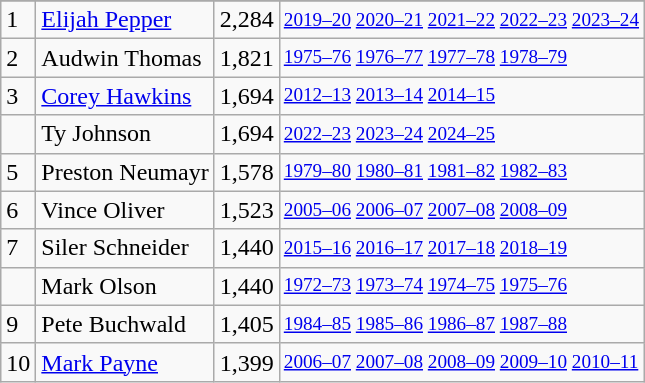<table class="wikitable"92>
<tr>
</tr>
<tr>
<td>1</td>
<td><a href='#'>Elijah Pepper</a></td>
<td>2,284</td>
<td style="font-size:80%;"><a href='#'>2019–20</a> <a href='#'>2020–21</a> <a href='#'>2021–22</a> <a href='#'>2022–23</a> <a href='#'>2023–24</a></td>
</tr>
<tr>
<td>2</td>
<td>Audwin Thomas</td>
<td>1,821</td>
<td style="font-size:80%;"><a href='#'>1975–76</a> <a href='#'>1976–77</a> <a href='#'>1977–78</a> <a href='#'>1978–79</a></td>
</tr>
<tr>
<td>3</td>
<td><a href='#'>Corey Hawkins</a></td>
<td>1,694</td>
<td style="font-size:80%;"><a href='#'>2012–13</a> <a href='#'>2013–14</a> <a href='#'>2014–15</a></td>
</tr>
<tr>
<td></td>
<td>Ty Johnson</td>
<td>1,694</td>
<td style="font-size:80%;"><a href='#'>2022–23</a> <a href='#'>2023–24</a> <a href='#'>2024–25</a></td>
</tr>
<tr>
<td>5</td>
<td>Preston Neumayr</td>
<td>1,578</td>
<td style="font-size:80%;"><a href='#'>1979–80</a> <a href='#'>1980–81</a> <a href='#'>1981–82</a> <a href='#'>1982–83</a></td>
</tr>
<tr>
<td>6</td>
<td>Vince Oliver</td>
<td>1,523</td>
<td style="font-size:80%;"><a href='#'>2005–06</a> <a href='#'>2006–07</a> <a href='#'>2007–08</a> <a href='#'>2008–09</a></td>
</tr>
<tr>
<td>7</td>
<td>Siler Schneider</td>
<td>1,440</td>
<td style="font-size:80%;"><a href='#'>2015–16</a> <a href='#'>2016–17</a> <a href='#'>2017–18</a> <a href='#'>2018–19</a></td>
</tr>
<tr>
<td></td>
<td>Mark Olson</td>
<td>1,440</td>
<td style="font-size:80%;"><a href='#'>1972–73</a> <a href='#'>1973–74</a> <a href='#'>1974–75</a> <a href='#'>1975–76</a></td>
</tr>
<tr>
<td>9</td>
<td>Pete Buchwald</td>
<td>1,405</td>
<td style="font-size:80%;"><a href='#'>1984–85</a> <a href='#'>1985–86</a> <a href='#'>1986–87</a> <a href='#'>1987–88</a></td>
</tr>
<tr>
<td>10</td>
<td><a href='#'>Mark Payne</a></td>
<td>1,399</td>
<td style="font-size:80%;"><a href='#'>2006–07</a> <a href='#'>2007–08</a> <a href='#'>2008–09</a> <a href='#'>2009–10</a> <a href='#'>2010–11</a></td>
</tr>
</table>
